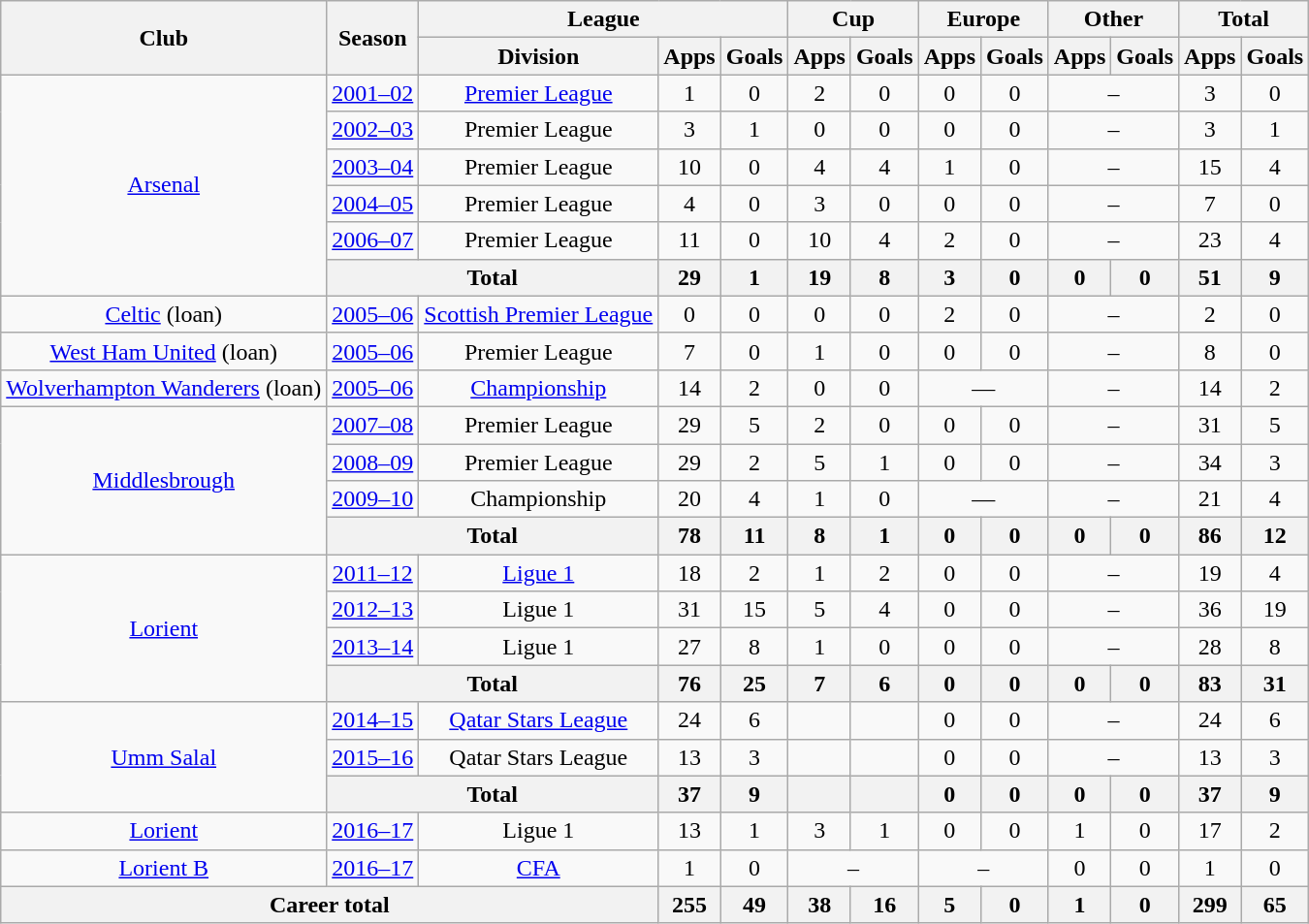<table class="wikitable" style="text-align:center">
<tr>
<th rowspan="2">Club</th>
<th rowspan="2">Season</th>
<th colspan="3">League</th>
<th colspan="2">Cup</th>
<th colspan="2">Europe</th>
<th colspan="2">Other</th>
<th colspan="2">Total</th>
</tr>
<tr>
<th>Division</th>
<th>Apps</th>
<th>Goals</th>
<th>Apps</th>
<th>Goals</th>
<th>Apps</th>
<th>Goals</th>
<th>Apps</th>
<th>Goals</th>
<th>Apps</th>
<th>Goals</th>
</tr>
<tr>
<td rowspan="6"><a href='#'>Arsenal</a></td>
<td><a href='#'>2001–02</a></td>
<td><a href='#'>Premier League</a></td>
<td>1</td>
<td>0</td>
<td>2</td>
<td>0</td>
<td>0</td>
<td>0</td>
<td colspan="2">–</td>
<td>3</td>
<td>0</td>
</tr>
<tr>
<td><a href='#'>2002–03</a></td>
<td>Premier League</td>
<td>3</td>
<td>1</td>
<td>0</td>
<td>0</td>
<td>0</td>
<td>0</td>
<td colspan="2">–</td>
<td>3</td>
<td>1</td>
</tr>
<tr>
<td><a href='#'>2003–04</a></td>
<td>Premier League</td>
<td>10</td>
<td>0</td>
<td>4</td>
<td>4</td>
<td>1</td>
<td>0</td>
<td colspan="2">–</td>
<td>15</td>
<td>4</td>
</tr>
<tr>
<td><a href='#'>2004–05</a></td>
<td>Premier League</td>
<td>4</td>
<td>0</td>
<td>3</td>
<td>0</td>
<td>0</td>
<td>0</td>
<td colspan="2">–</td>
<td>7</td>
<td>0</td>
</tr>
<tr>
<td><a href='#'>2006–07</a></td>
<td>Premier League</td>
<td>11</td>
<td>0</td>
<td>10</td>
<td>4</td>
<td>2</td>
<td>0</td>
<td colspan="2">–</td>
<td>23</td>
<td>4</td>
</tr>
<tr>
<th colspan="2">Total</th>
<th>29</th>
<th>1</th>
<th>19</th>
<th>8</th>
<th>3</th>
<th>0</th>
<th>0</th>
<th>0</th>
<th>51</th>
<th>9</th>
</tr>
<tr>
<td><a href='#'>Celtic</a> (loan)</td>
<td><a href='#'>2005–06</a></td>
<td><a href='#'>Scottish Premier League</a></td>
<td>0</td>
<td>0</td>
<td>0</td>
<td>0</td>
<td>2</td>
<td>0</td>
<td colspan="2">–</td>
<td>2</td>
<td>0</td>
</tr>
<tr>
<td><a href='#'>West Ham United</a> (loan)</td>
<td><a href='#'>2005–06</a></td>
<td>Premier League</td>
<td>7</td>
<td>0</td>
<td>1</td>
<td>0</td>
<td>0</td>
<td>0</td>
<td colspan="2">–</td>
<td>8</td>
<td>0</td>
</tr>
<tr>
<td><a href='#'>Wolverhampton Wanderers</a> (loan)</td>
<td><a href='#'>2005–06</a></td>
<td><a href='#'>Championship</a></td>
<td>14</td>
<td>2</td>
<td>0</td>
<td>0</td>
<td colspan="2">—</td>
<td colspan="2">–</td>
<td>14</td>
<td>2</td>
</tr>
<tr>
<td rowspan="4"><a href='#'>Middlesbrough</a></td>
<td><a href='#'>2007–08</a></td>
<td>Premier League</td>
<td>29</td>
<td>5</td>
<td>2</td>
<td>0</td>
<td>0</td>
<td>0</td>
<td colspan="2">–</td>
<td>31</td>
<td>5</td>
</tr>
<tr>
<td><a href='#'>2008–09</a></td>
<td>Premier League</td>
<td>29</td>
<td>2</td>
<td>5</td>
<td>1</td>
<td>0</td>
<td>0</td>
<td colspan="2">–</td>
<td>34</td>
<td>3</td>
</tr>
<tr>
<td><a href='#'>2009–10</a></td>
<td>Championship</td>
<td>20</td>
<td>4</td>
<td>1</td>
<td>0</td>
<td colspan="2">—</td>
<td colspan="2">–</td>
<td>21</td>
<td>4</td>
</tr>
<tr>
<th colspan="2">Total</th>
<th>78</th>
<th>11</th>
<th>8</th>
<th>1</th>
<th>0</th>
<th>0</th>
<th>0</th>
<th>0</th>
<th>86</th>
<th>12</th>
</tr>
<tr>
<td rowspan="4"><a href='#'>Lorient</a></td>
<td><a href='#'>2011–12</a></td>
<td><a href='#'>Ligue 1</a></td>
<td>18</td>
<td>2</td>
<td>1</td>
<td>2</td>
<td>0</td>
<td>0</td>
<td colspan="2">–</td>
<td>19</td>
<td>4</td>
</tr>
<tr>
<td><a href='#'>2012–13</a></td>
<td>Ligue 1</td>
<td>31</td>
<td>15</td>
<td>5</td>
<td>4</td>
<td>0</td>
<td>0</td>
<td colspan="2">–</td>
<td>36</td>
<td>19</td>
</tr>
<tr>
<td><a href='#'>2013–14</a></td>
<td>Ligue 1</td>
<td>27</td>
<td>8</td>
<td>1</td>
<td>0</td>
<td>0</td>
<td>0</td>
<td colspan="2">–</td>
<td>28</td>
<td>8</td>
</tr>
<tr>
<th colspan="2">Total</th>
<th>76</th>
<th>25</th>
<th>7</th>
<th>6</th>
<th>0</th>
<th>0</th>
<th>0</th>
<th>0</th>
<th>83</th>
<th>31</th>
</tr>
<tr>
<td rowspan="3"><a href='#'>Umm Salal</a></td>
<td><a href='#'>2014–15</a></td>
<td><a href='#'>Qatar Stars League</a></td>
<td>24</td>
<td>6</td>
<td></td>
<td></td>
<td>0</td>
<td>0</td>
<td colspan="2">–</td>
<td>24</td>
<td>6</td>
</tr>
<tr>
<td><a href='#'>2015–16</a></td>
<td>Qatar Stars League</td>
<td>13</td>
<td>3</td>
<td></td>
<td></td>
<td>0</td>
<td>0</td>
<td colspan="2">–</td>
<td>13</td>
<td>3</td>
</tr>
<tr>
<th colspan="2">Total</th>
<th>37</th>
<th>9</th>
<th></th>
<th></th>
<th>0</th>
<th>0</th>
<th>0</th>
<th>0</th>
<th>37</th>
<th>9</th>
</tr>
<tr>
<td><a href='#'>Lorient</a></td>
<td><a href='#'>2016–17</a></td>
<td>Ligue 1</td>
<td>13</td>
<td>1</td>
<td>3</td>
<td>1</td>
<td>0</td>
<td>0</td>
<td>1</td>
<td>0</td>
<td>17</td>
<td>2</td>
</tr>
<tr>
<td><a href='#'>Lorient B</a></td>
<td><a href='#'>2016–17</a></td>
<td><a href='#'>CFA</a></td>
<td>1</td>
<td>0</td>
<td colspan="2">–</td>
<td colspan="2">–</td>
<td>0</td>
<td>0</td>
<td>1</td>
<td>0</td>
</tr>
<tr>
<th colspan="3">Career total</th>
<th>255</th>
<th>49</th>
<th>38</th>
<th>16</th>
<th>5</th>
<th>0</th>
<th>1</th>
<th>0</th>
<th>299</th>
<th>65</th>
</tr>
</table>
